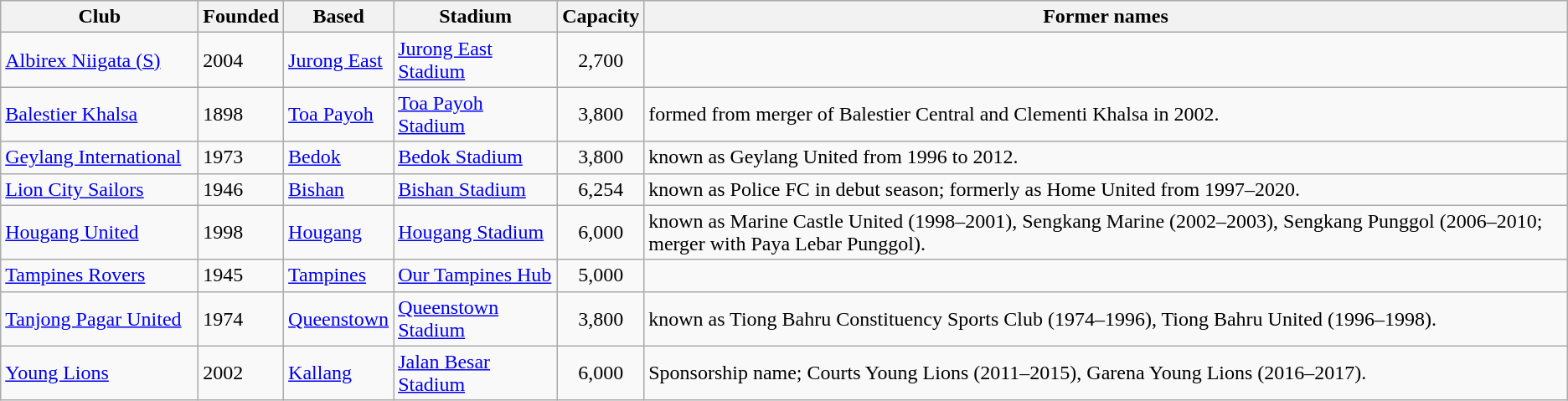<table class="wikitable sortable">
<tr>
<th style="width:150px;">Club</th>
<th>Founded</th>
<th>Based</th>
<th>Stadium</th>
<th>Capacity</th>
<th>Former names</th>
</tr>
<tr>
<td><a href='#'>Albirex Niigata (S)</a></td>
<td>2004</td>
<td><a href='#'>Jurong East</a></td>
<td><a href='#'>Jurong East Stadium</a></td>
<td style="text-align:center;">2,700</td>
<td></td>
</tr>
<tr>
<td><a href='#'>Balestier Khalsa</a></td>
<td>1898</td>
<td><a href='#'>Toa Payoh</a></td>
<td><a href='#'>Toa Payoh Stadium</a></td>
<td style="text-align:center;">3,800</td>
<td>formed from merger of Balestier Central and Clementi Khalsa in 2002.</td>
</tr>
<tr>
<td><a href='#'>Geylang International</a></td>
<td>1973</td>
<td><a href='#'>Bedok</a></td>
<td><a href='#'>Bedok Stadium</a></td>
<td style="text-align:center;">3,800</td>
<td>known as Geylang United from 1996 to 2012.</td>
</tr>
<tr>
<td><a href='#'>Lion City Sailors</a></td>
<td>1946</td>
<td><a href='#'>Bishan</a></td>
<td><a href='#'>Bishan Stadium</a></td>
<td style="text-align:center;">6,254</td>
<td>known as Police FC in debut season; formerly as Home United from 1997–2020.</td>
</tr>
<tr>
<td><a href='#'>Hougang United</a></td>
<td>1998</td>
<td><a href='#'>Hougang</a></td>
<td><a href='#'>Hougang Stadium</a></td>
<td style="text-align:center;">6,000</td>
<td>known as Marine Castle United (1998–2001), Sengkang Marine (2002–2003), Sengkang Punggol (2006–2010; merger with Paya Lebar Punggol).</td>
</tr>
<tr>
<td><a href='#'>Tampines Rovers</a></td>
<td>1945</td>
<td><a href='#'>Tampines</a></td>
<td><a href='#'>Our Tampines Hub</a></td>
<td style="text-align:center;">5,000</td>
<td></td>
</tr>
<tr>
<td><a href='#'>Tanjong Pagar United</a></td>
<td>1974</td>
<td><a href='#'>Queenstown</a></td>
<td><a href='#'>Queenstown Stadium</a></td>
<td style="text-align:center;">3,800</td>
<td>known as Tiong Bahru Constituency Sports Club (1974–1996), Tiong Bahru United (1996–1998).</td>
</tr>
<tr>
<td><a href='#'>Young Lions</a></td>
<td>2002</td>
<td><a href='#'>Kallang</a></td>
<td><a href='#'>Jalan Besar Stadium</a></td>
<td style="text-align:center;">6,000</td>
<td>Sponsorship name; Courts Young Lions (2011–2015), Garena Young Lions (2016–2017).</td>
</tr>
</table>
